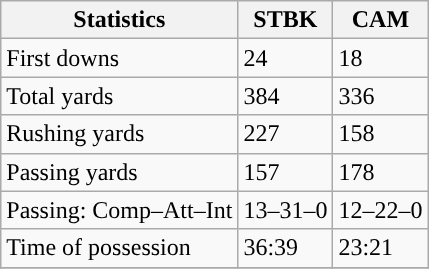<table class="wikitable" style="float: left;">
<tr>
<th>Statistics</th>
<th>STBK</th>
<th>CAM</th>
</tr>
<tr>
<td>First downs</td>
<td>24</td>
<td>18</td>
</tr>
<tr>
<td>Total yards</td>
<td>384</td>
<td>336</td>
</tr>
<tr>
<td>Rushing yards</td>
<td>227</td>
<td>158</td>
</tr>
<tr>
<td>Passing yards</td>
<td>157</td>
<td>178</td>
</tr>
<tr>
<td>Passing: Comp–Att–Int</td>
<td>13–31–0</td>
<td>12–22–0</td>
</tr>
<tr>
<td>Time of possession</td>
<td>36:39</td>
<td>23:21</td>
</tr>
<tr>
</tr>
</table>
